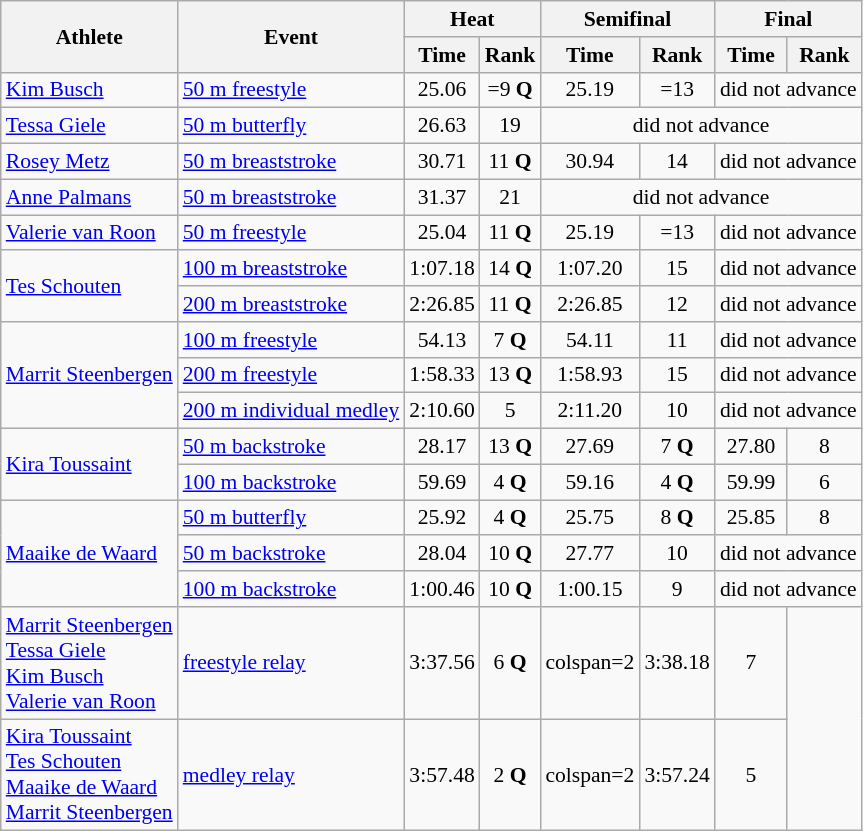<table class="wikitable" style="font-size:90%;">
<tr>
<th rowspan="2">Athlete</th>
<th rowspan="2">Event</th>
<th colspan="2">Heat</th>
<th colspan="2">Semifinal</th>
<th colspan="2">Final</th>
</tr>
<tr>
<th>Time</th>
<th>Rank</th>
<th>Time</th>
<th>Rank</th>
<th>Time</th>
<th>Rank</th>
</tr>
<tr align="center">
<td rowspan="1" align="left"><a href='#'>Kim Busch</a></td>
<td align="left"><a href='#'>50 m freestyle</a></td>
<td>25.06</td>
<td>=9 <strong>Q</strong></td>
<td>25.19</td>
<td>=13</td>
<td colspan=2>did not advance</td>
</tr>
<tr align="center">
<td rowspan="1" align="left"><a href='#'>Tessa Giele</a></td>
<td align="left"><a href='#'>50 m butterfly</a></td>
<td>26.63</td>
<td>19</td>
<td colspan=4>did not advance</td>
</tr>
<tr align="center">
<td rowspan="1" align="left"><a href='#'>Rosey Metz</a></td>
<td align="left"><a href='#'>50 m breaststroke</a></td>
<td>30.71</td>
<td>11 <strong>Q</strong></td>
<td>30.94</td>
<td>14</td>
<td colspan=2>did not advance</td>
</tr>
<tr align="center">
<td rowspan="1" align="left"><a href='#'>Anne Palmans</a></td>
<td align="left"><a href='#'>50 m breaststroke</a></td>
<td>31.37</td>
<td>21</td>
<td colspan=4>did not advance</td>
</tr>
<tr align="center">
<td rowspan="1" align="left"><a href='#'>Valerie van Roon</a></td>
<td align="left"><a href='#'>50 m freestyle</a></td>
<td>25.04</td>
<td>11 <strong>Q</strong></td>
<td>25.19</td>
<td>=13</td>
<td colspan=2>did not advance</td>
</tr>
<tr align="center">
<td rowspan="2" align="left"><a href='#'>Tes Schouten</a></td>
<td align="left"><a href='#'>100 m breaststroke</a></td>
<td>1:07.18</td>
<td>14 <strong>Q</strong></td>
<td>1:07.20</td>
<td>15</td>
<td colspan=2>did not advance</td>
</tr>
<tr align="center">
<td align="left"><a href='#'>200 m breaststroke</a></td>
<td>2:26.85</td>
<td>11 <strong>Q</strong></td>
<td>2:26.85</td>
<td>12</td>
<td colspan=2>did not advance</td>
</tr>
<tr align="center">
<td rowspan="3" align="left"><a href='#'>Marrit Steenbergen</a></td>
<td align="left"><a href='#'>100 m freestyle</a></td>
<td>54.13</td>
<td>7 <strong>Q</strong></td>
<td>54.11</td>
<td>11</td>
<td colspan=2>did not advance</td>
</tr>
<tr align="center">
<td align="left"><a href='#'>200 m freestyle</a></td>
<td>1:58.33</td>
<td>13 <strong>Q</strong></td>
<td>1:58.93</td>
<td>15</td>
<td colspan=2>did not advance</td>
</tr>
<tr align="center">
<td align="left"><a href='#'>200 m individual medley</a></td>
<td>2:10.60</td>
<td>5</td>
<td>2:11.20</td>
<td>10</td>
<td colspan=2>did not advance</td>
</tr>
<tr align="center">
<td rowspan="2" align="left"><a href='#'>Kira Toussaint</a></td>
<td align="left"><a href='#'>50 m backstroke</a></td>
<td>28.17</td>
<td>13 <strong>Q</strong></td>
<td>27.69</td>
<td>7 <strong>Q</strong></td>
<td>27.80</td>
<td>8</td>
</tr>
<tr align="center">
<td align="left"><a href='#'>100 m backstroke</a></td>
<td>59.69</td>
<td>4 <strong>Q</strong></td>
<td>59.16</td>
<td>4 <strong>Q</strong></td>
<td>59.99</td>
<td>6</td>
</tr>
<tr align="center">
<td rowspan="3" align="left"><a href='#'>Maaike de Waard</a></td>
<td align="left"><a href='#'>50 m butterfly</a></td>
<td>25.92</td>
<td>4 <strong>Q</strong></td>
<td>25.75</td>
<td>8 <strong>Q</strong></td>
<td>25.85</td>
<td>8</td>
</tr>
<tr align="center">
<td align="left"><a href='#'>50 m backstroke</a></td>
<td>28.04</td>
<td>10 <strong>Q</strong></td>
<td>27.77</td>
<td>10</td>
<td colspan=2>did not advance</td>
</tr>
<tr align="center">
<td align="left"><a href='#'>100 m backstroke</a></td>
<td>1:00.46</td>
<td>10 <strong>Q</strong></td>
<td>1:00.15</td>
<td>9</td>
<td colspan=2>did not advance</td>
</tr>
<tr align="center">
<td rowspan="1" align="left"><a href='#'>Marrit Steenbergen</a><br><a href='#'>Tessa Giele</a><br><a href='#'>Kim Busch</a><br><a href='#'>Valerie van Roon</a></td>
<td align="left"><a href='#'> freestyle relay</a></td>
<td>3:37.56</td>
<td>6 <strong>Q</strong></td>
<td>colspan=2 </td>
<td>3:38.18</td>
<td>7</td>
</tr>
<tr align="center">
<td rowspan="1" align="left"><a href='#'>Kira Toussaint</a><br><a href='#'>Tes Schouten</a><br><a href='#'>Maaike de Waard</a><br><a href='#'>Marrit Steenbergen</a></td>
<td align="left"><a href='#'> medley relay</a></td>
<td>3:57.48</td>
<td>2 <strong>Q</strong></td>
<td>colspan=2 </td>
<td>3:57.24</td>
<td>5</td>
</tr>
</table>
